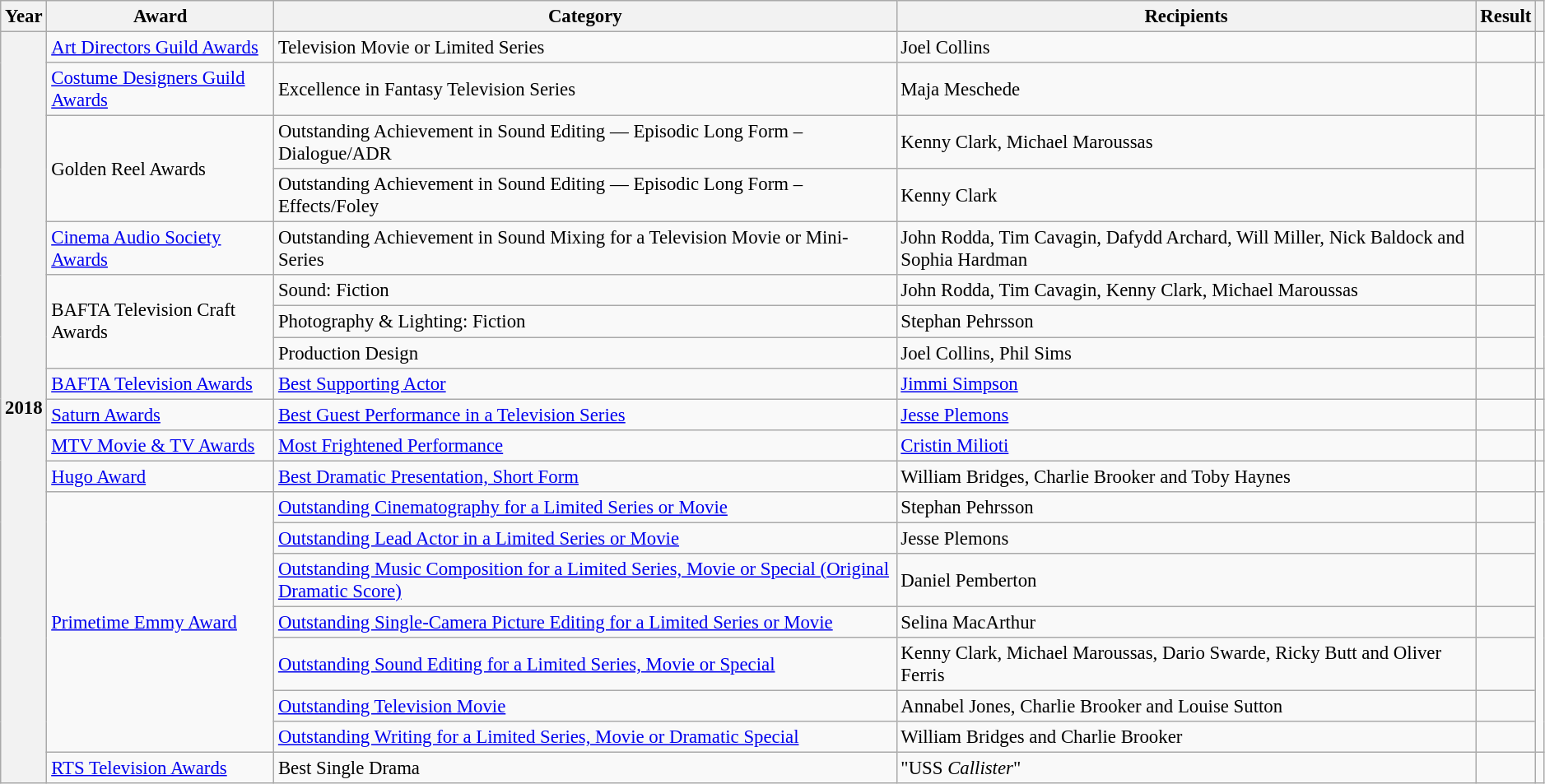<table class="wikitable sortable" style="font-size: 95%; width: 99%;">
<tr>
<th scope="col">Year</th>
<th scope="col">Award</th>
<th scope="col">Category</th>
<th scope="col">Recipients</th>
<th scope="col">Result</th>
<th class="unsortable" scope="col"></th>
</tr>
<tr>
<th rowspan="20" style="text-align: center;">2018</th>
<td><a href='#'>Art Directors Guild Awards</a></td>
<td>Television Movie or Limited Series</td>
<td>Joel Collins</td>
<td></td>
<td align="center"></td>
</tr>
<tr>
<td><a href='#'>Costume Designers Guild Awards</a></td>
<td>Excellence in Fantasy Television Series</td>
<td>Maja Meschede</td>
<td></td>
<td align="center"></td>
</tr>
<tr>
<td rowspan="2">Golden Reel Awards</td>
<td>Outstanding Achievement in Sound Editing — Episodic Long Form – Dialogue/ADR</td>
<td>Kenny Clark, Michael Maroussas</td>
<td></td>
<td rowspan="2" align="center"></td>
</tr>
<tr>
<td>Outstanding Achievement in Sound Editing — Episodic Long Form – Effects/Foley</td>
<td>Kenny Clark</td>
<td></td>
</tr>
<tr>
<td><a href='#'>Cinema Audio Society Awards</a></td>
<td>Outstanding Achievement in Sound Mixing for a Television Movie or Mini-Series</td>
<td>John Rodda, Tim Cavagin, Dafydd Archard, Will Miller, Nick Baldock and Sophia Hardman</td>
<td></td>
<td align="center"></td>
</tr>
<tr>
<td rowspan="3">BAFTA Television Craft Awards</td>
<td>Sound: Fiction</td>
<td>John Rodda, Tim Cavagin, Kenny Clark, Michael Maroussas</td>
<td></td>
<td rowspan="3" align="center"></td>
</tr>
<tr>
<td>Photography & Lighting: Fiction</td>
<td>Stephan Pehrsson</td>
<td></td>
</tr>
<tr>
<td>Production Design</td>
<td>Joel Collins, Phil Sims</td>
<td></td>
</tr>
<tr>
<td><a href='#'>BAFTA Television Awards</a></td>
<td><a href='#'>Best Supporting Actor</a></td>
<td><a href='#'>Jimmi Simpson</a></td>
<td></td>
<td align="center"></td>
</tr>
<tr>
<td><a href='#'>Saturn Awards</a></td>
<td><a href='#'>Best Guest Performance in a Television Series</a></td>
<td><a href='#'>Jesse Plemons</a></td>
<td></td>
<td align="center"></td>
</tr>
<tr>
<td><a href='#'>MTV Movie & TV Awards</a></td>
<td><a href='#'>Most Frightened Performance</a></td>
<td><a href='#'>Cristin Milioti</a></td>
<td></td>
<td align="center"></td>
</tr>
<tr>
<td><a href='#'>Hugo Award</a></td>
<td><a href='#'>Best Dramatic Presentation, Short Form</a></td>
<td>William Bridges, Charlie Brooker and Toby Haynes</td>
<td></td>
<td align="center"></td>
</tr>
<tr>
<td rowspan="7"><a href='#'>Primetime Emmy Award</a></td>
<td><a href='#'>Outstanding Cinematography for a Limited Series or Movie</a></td>
<td>Stephan Pehrsson</td>
<td></td>
<td rowspan="7" align="center"></td>
</tr>
<tr>
<td><a href='#'>Outstanding Lead Actor in a Limited Series or Movie</a></td>
<td>Jesse Plemons</td>
<td></td>
</tr>
<tr>
<td><a href='#'>Outstanding Music Composition for a Limited Series, Movie or Special (Original Dramatic Score)</a></td>
<td>Daniel Pemberton</td>
<td></td>
</tr>
<tr>
<td><a href='#'>Outstanding Single-Camera Picture Editing for a Limited Series or Movie</a></td>
<td>Selina MacArthur</td>
<td></td>
</tr>
<tr>
<td><a href='#'>Outstanding Sound Editing for a Limited Series, Movie or Special</a></td>
<td>Kenny Clark, Michael Maroussas, Dario Swarde, Ricky Butt and Oliver Ferris</td>
<td></td>
</tr>
<tr>
<td><a href='#'>Outstanding Television Movie</a></td>
<td>Annabel Jones, Charlie Brooker and Louise Sutton</td>
<td></td>
</tr>
<tr>
<td><a href='#'>Outstanding Writing for a Limited Series, Movie or Dramatic Special</a></td>
<td>William Bridges and Charlie Brooker</td>
<td></td>
</tr>
<tr>
<td><a href='#'>RTS Television Awards</a></td>
<td>Best Single Drama</td>
<td>"USS <em>Callister</em>"</td>
<td></td>
<td align="center"></td>
</tr>
</table>
